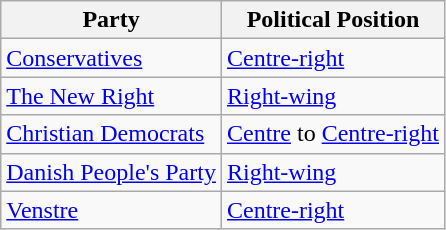<table class="wikitable mw-collapsible mw-collapsed">
<tr>
<th>Party</th>
<th>Political Position</th>
</tr>
<tr>
<td><a href='#'>Conservatives</a></td>
<td><a href='#'>Centre-right</a></td>
</tr>
<tr>
<td><a href='#'>The New Right</a></td>
<td><a href='#'>Right-wing</a></td>
</tr>
<tr>
<td><a href='#'>Christian Democrats</a></td>
<td><a href='#'>Centre</a> to <a href='#'>Centre-right</a></td>
</tr>
<tr>
<td><a href='#'>Danish People's Party</a></td>
<td><a href='#'>Right-wing</a></td>
</tr>
<tr>
<td><a href='#'>Venstre</a></td>
<td><a href='#'>Centre-right</a></td>
</tr>
</table>
